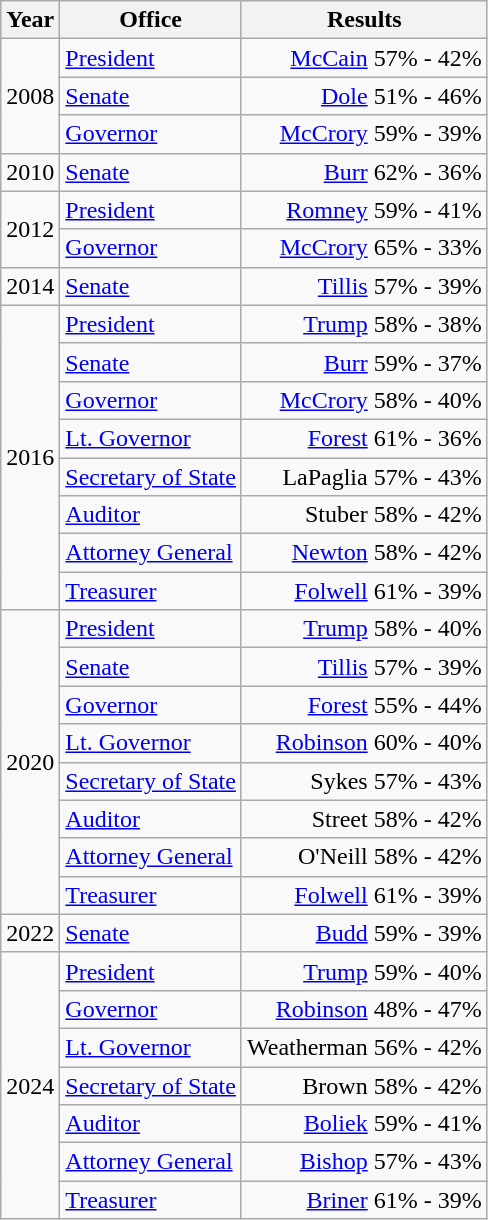<table class=wikitable>
<tr>
<th>Year</th>
<th>Office</th>
<th>Results</th>
</tr>
<tr>
<td rowspan=3>2008</td>
<td><a href='#'>President</a></td>
<td align="right" ><a href='#'>McCain</a> 57% - 42%</td>
</tr>
<tr>
<td><a href='#'>Senate</a></td>
<td align="right" ><a href='#'>Dole</a> 51% - 46%</td>
</tr>
<tr>
<td><a href='#'>Governor</a></td>
<td align="right" ><a href='#'>McCrory</a> 59% - 39%</td>
</tr>
<tr>
<td>2010</td>
<td><a href='#'>Senate</a></td>
<td align="right" ><a href='#'>Burr</a> 62% - 36%</td>
</tr>
<tr>
<td rowspan=2>2012</td>
<td><a href='#'>President</a></td>
<td align="right" ><a href='#'>Romney</a> 59% - 41%</td>
</tr>
<tr>
<td><a href='#'>Governor</a></td>
<td align="right" ><a href='#'>McCrory</a> 65% - 33%</td>
</tr>
<tr>
<td>2014</td>
<td><a href='#'>Senate</a></td>
<td align="right" ><a href='#'>Tillis</a> 57% - 39%</td>
</tr>
<tr>
<td rowspan=8>2016</td>
<td><a href='#'>President</a></td>
<td align="right" ><a href='#'>Trump</a> 58% - 38%</td>
</tr>
<tr>
<td><a href='#'>Senate</a></td>
<td align="right" ><a href='#'>Burr</a> 59% - 37%</td>
</tr>
<tr>
<td><a href='#'>Governor</a></td>
<td align="right" ><a href='#'>McCrory</a> 58% - 40%</td>
</tr>
<tr>
<td><a href='#'>Lt. Governor</a></td>
<td align="right" ><a href='#'>Forest</a> 61% - 36%</td>
</tr>
<tr>
<td><a href='#'>Secretary of State</a></td>
<td align="right" >LaPaglia 57% - 43%</td>
</tr>
<tr>
<td><a href='#'>Auditor</a></td>
<td align="right" >Stuber 58% - 42%</td>
</tr>
<tr>
<td><a href='#'>Attorney General</a></td>
<td align="right" ><a href='#'>Newton</a> 58% - 42%</td>
</tr>
<tr>
<td><a href='#'>Treasurer</a></td>
<td align="right" ><a href='#'>Folwell</a> 61% - 39%</td>
</tr>
<tr>
<td rowspan=8>2020</td>
<td><a href='#'>President</a></td>
<td align="right" ><a href='#'>Trump</a> 58% - 40%</td>
</tr>
<tr>
<td><a href='#'>Senate</a></td>
<td align="right" ><a href='#'>Tillis</a> 57% - 39%</td>
</tr>
<tr>
<td><a href='#'>Governor</a></td>
<td align="right" ><a href='#'>Forest</a> 55% - 44%</td>
</tr>
<tr>
<td><a href='#'>Lt. Governor</a></td>
<td align="right" ><a href='#'>Robinson</a> 60% - 40%</td>
</tr>
<tr>
<td><a href='#'>Secretary of State</a></td>
<td align="right" >Sykes 57% - 43%</td>
</tr>
<tr>
<td><a href='#'>Auditor</a></td>
<td align="right" >Street 58% - 42%</td>
</tr>
<tr>
<td><a href='#'>Attorney General</a></td>
<td align="right" >O'Neill 58% - 42%</td>
</tr>
<tr>
<td><a href='#'>Treasurer</a></td>
<td align="right" ><a href='#'>Folwell</a> 61% - 39%</td>
</tr>
<tr>
<td>2022</td>
<td><a href='#'>Senate</a></td>
<td align="right" ><a href='#'>Budd</a> 59% - 39%</td>
</tr>
<tr>
<td rowspan=7>2024</td>
<td><a href='#'>President</a></td>
<td align="right" ><a href='#'>Trump</a> 59% - 40%</td>
</tr>
<tr>
<td><a href='#'>Governor</a></td>
<td align="right" ><a href='#'>Robinson</a> 48% - 47%</td>
</tr>
<tr>
<td><a href='#'>Lt. Governor</a></td>
<td align="right" >Weatherman 56% - 42%</td>
</tr>
<tr>
<td><a href='#'>Secretary of State</a></td>
<td align="right" >Brown 58% - 42%</td>
</tr>
<tr>
<td><a href='#'>Auditor</a></td>
<td align="right" ><a href='#'>Boliek</a> 59% - 41%</td>
</tr>
<tr>
<td><a href='#'>Attorney General</a></td>
<td align="right" ><a href='#'>Bishop</a> 57% - 43%</td>
</tr>
<tr>
<td><a href='#'>Treasurer</a></td>
<td align="right" ><a href='#'>Briner</a> 61% - 39%</td>
</tr>
</table>
